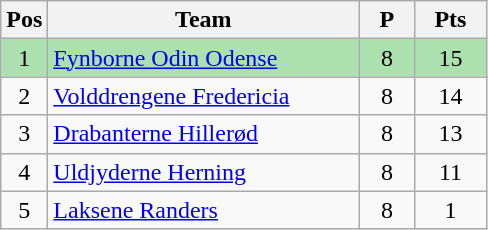<table class="wikitable" style="font-size: 100%">
<tr>
<th width=20>Pos</th>
<th width=200>Team</th>
<th width=30>P</th>
<th width=40>Pts</th>
</tr>
<tr align=center style="background:#ACE1AF;">
<td>1</td>
<td align="left"><a href='#'>Fynborne Odin Odense</a></td>
<td>8</td>
<td>15</td>
</tr>
<tr align=center>
<td>2</td>
<td align="left"><a href='#'>Volddrengene Fredericia</a></td>
<td>8</td>
<td>14</td>
</tr>
<tr align=center>
<td>3</td>
<td align="left"><a href='#'>Drabanterne Hillerød</a></td>
<td>8</td>
<td>13</td>
</tr>
<tr align=center>
<td>4</td>
<td align="left"><a href='#'>Uldjyderne Herning</a></td>
<td>8</td>
<td>11</td>
</tr>
<tr align=center>
<td>5</td>
<td align="left"><a href='#'>Laksene Randers</a></td>
<td>8</td>
<td>1</td>
</tr>
</table>
